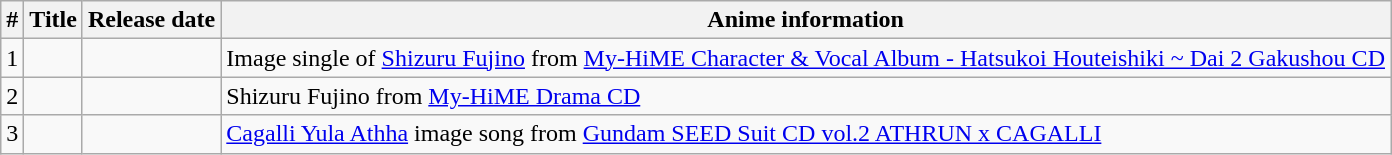<table class="wikitable">
<tr>
<th>#</th>
<th>Title</th>
<th>Release date</th>
<th>Anime information</th>
</tr>
<tr>
<td>1</td>
<td></td>
<td align="center"></td>
<td>Image single of <a href='#'>Shizuru Fujino</a> from <a href='#'>My-HiME Character & Vocal Album - Hatsukoi Houteishiki ~ Dai 2 Gakushou CD</a></td>
</tr>
<tr>
<td>2</td>
<td></td>
<td align="center"></td>
<td>Shizuru Fujino from <a href='#'>My-HiME Drama CD</a></td>
</tr>
<tr>
<td>3</td>
<td></td>
<td align="center"></td>
<td><a href='#'>Cagalli Yula Athha</a> image song from <a href='#'>Gundam SEED Suit CD vol.2 ATHRUN x CAGALLI</a></td>
</tr>
</table>
